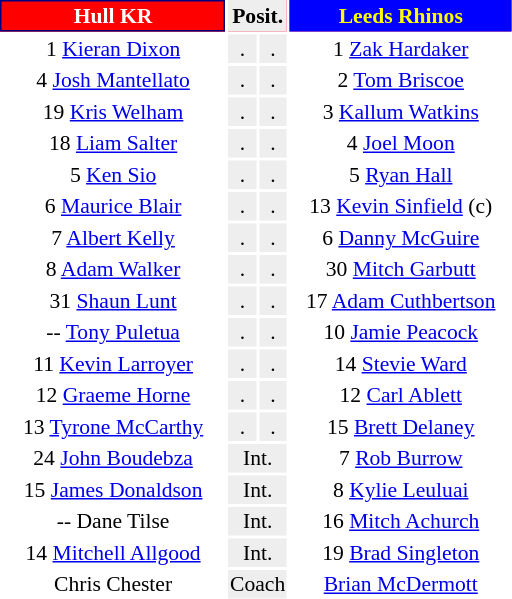<table align=center style="font-size:90%; margin-left:1em">
<tr bgcolor=#FF0033>
<th align="centre" width="146" style="border: 1px solid navy; background: red; color: white">Hull KR</th>
<th align="center" style="background: #eeeeee; color: black" colspan="2">Posit.</th>
<th align="centre" width="146" style="background:#0000FF; color:#FFFF00; border:2px #FFFF00;">Leeds Rhinos</th>
</tr>
<tr>
<td align="center">1 <a href='#'>Kieran Dixon</a></td>
<td align="center" style="background: #eeeeee">.</td>
<td align="center" style="background: #eeeeee">.</td>
<td align="center">1 <a href='#'>Zak Hardaker</a></td>
</tr>
<tr>
<td align="center">4 <a href='#'>Josh Mantellato</a></td>
<td align="center" style="background: #eeeeee">.</td>
<td align="center" style="background: #eeeeee">.</td>
<td align="center">2 <a href='#'>Tom Briscoe</a></td>
</tr>
<tr>
<td align="center">19 <a href='#'>Kris Welham</a></td>
<td align="center" style="background: #eeeeee">.</td>
<td align="center" style="background: #eeeeee">.</td>
<td align="center">3 <a href='#'>Kallum Watkins</a></td>
</tr>
<tr>
<td align="center">18 <a href='#'>Liam Salter</a></td>
<td align="center" style="background: #eeeeee">.</td>
<td align="center" style="background: #eeeeee">.</td>
<td align="center">4 <a href='#'>Joel Moon</a></td>
</tr>
<tr>
<td align="center">5 <a href='#'>Ken Sio</a></td>
<td align="center" style="background: #eeeeee">.</td>
<td align="center" style="background: #eeeeee">.</td>
<td align="center">5 <a href='#'>Ryan Hall</a></td>
</tr>
<tr>
<td align="center">6 <a href='#'>Maurice Blair</a></td>
<td align="center" style="background: #eeeeee">.</td>
<td align="center" style="background: #eeeeee">.</td>
<td align="center">13 <a href='#'>Kevin Sinfield</a> (c)</td>
</tr>
<tr>
<td align="center">7 <a href='#'>Albert Kelly</a></td>
<td align="center" style="background: #eeeeee">.</td>
<td align="center" style="background: #eeeeee">.</td>
<td align="center">6 <a href='#'>Danny McGuire</a></td>
</tr>
<tr>
<td align="center">8 <a href='#'>Adam Walker</a></td>
<td align="center" style="background: #eeeeee">.</td>
<td align="center" style="background: #eeeeee">.</td>
<td align="center">30 <a href='#'>Mitch Garbutt</a></td>
</tr>
<tr>
<td align="center">31 <a href='#'>Shaun Lunt</a></td>
<td align="center" style="background: #eeeeee">.</td>
<td align="center" style="background: #eeeeee">.</td>
<td align="center">17 <a href='#'>Adam Cuthbertson</a></td>
</tr>
<tr>
<td align="center">-- <a href='#'>Tony Puletua</a></td>
<td align="center" style="background: #eeeeee">.</td>
<td align="center" style="background: #eeeeee">.</td>
<td align="center">10 <a href='#'>Jamie Peacock</a></td>
</tr>
<tr>
<td align="center">11 <a href='#'>Kevin Larroyer</a></td>
<td align="center" style="background: #eeeeee">.</td>
<td align="center" style="background: #eeeeee">.</td>
<td align="center">14 <a href='#'>Stevie Ward</a></td>
</tr>
<tr>
<td align="center">12 <a href='#'>Graeme Horne</a></td>
<td align="center" style="background: #eeeeee">.</td>
<td align="center" style="background: #eeeeee">.</td>
<td align="center">12 <a href='#'>Carl Ablett</a></td>
</tr>
<tr>
<td align="center">13 <a href='#'>Tyrone McCarthy</a></td>
<td align="center" style="background: #eeeeee">.</td>
<td align="center" style="background: #eeeeee">.</td>
<td align="center">15 <a href='#'>Brett Delaney</a></td>
</tr>
<tr>
<td align="center">24 <a href='#'>John Boudebza</a></td>
<td align="center" style="background: #eeeeee" colspan="2">Int.</td>
<td align="center">7 <a href='#'>Rob Burrow</a></td>
</tr>
<tr>
<td align="center">15 <a href='#'>James Donaldson</a></td>
<td align="center" style="background: #eeeeee" colspan="2">Int.</td>
<td align="center">8 <a href='#'>Kylie Leuluai</a></td>
</tr>
<tr>
<td align="center">-- Dane Tilse</td>
<td align="center" style="background: #eeeeee" colspan="2">Int.</td>
<td align="center">16 <a href='#'>Mitch Achurch</a></td>
</tr>
<tr>
<td align="center">14 <a href='#'>Mitchell Allgood</a></td>
<td align="center" style="background: #eeeeee"  colspan="2">Int.</td>
<td align="center">19 <a href='#'>Brad Singleton</a></td>
</tr>
<tr>
<td align="center">Chris Chester</td>
<td align="center" style="background: #eeeeee" colspan="2">Coach</td>
<td align="center"><a href='#'>Brian McDermott</a></td>
</tr>
</table>
